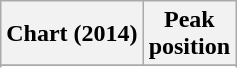<table class="wikitable sortable plainrowheaders">
<tr>
<th>Chart (2014)</th>
<th>Peak<br>position</th>
</tr>
<tr>
</tr>
<tr>
</tr>
<tr>
</tr>
<tr>
</tr>
<tr>
</tr>
<tr>
</tr>
</table>
